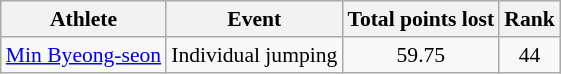<table class="wikitable" style="font-size:90%; text-align:center;">
<tr>
<th>Athlete</th>
<th>Event</th>
<th>Total points lost</th>
<th>Rank</th>
</tr>
<tr>
<td><a href='#'>Min Byeong-seon</a> </td>
<td>Individual jumping</td>
<td>59.75</td>
<td>44</td>
</tr>
</table>
